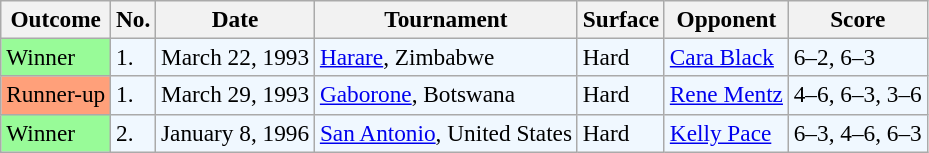<table class="sortable wikitable" style=font-size:97%>
<tr>
<th>Outcome</th>
<th>No.</th>
<th>Date</th>
<th>Tournament</th>
<th>Surface</th>
<th>Opponent</th>
<th>Score</th>
</tr>
<tr style="background:#f0f8ff;">
<td bgcolor="98FB98">Winner</td>
<td>1.</td>
<td>March 22, 1993</td>
<td><a href='#'>Harare</a>, Zimbabwe</td>
<td>Hard</td>
<td> <a href='#'>Cara Black</a></td>
<td>6–2, 6–3</td>
</tr>
<tr style="background:#f0f8ff;">
<td style="background:#ffa07a;">Runner-up</td>
<td>1.</td>
<td>March 29, 1993</td>
<td><a href='#'>Gaborone</a>, Botswana</td>
<td>Hard</td>
<td> <a href='#'>Rene Mentz</a></td>
<td>4–6, 6–3, 3–6</td>
</tr>
<tr style="background:#f0f8ff;">
<td bgcolor="98FB98">Winner</td>
<td>2.</td>
<td>January 8, 1996</td>
<td><a href='#'>San Antonio</a>, United States</td>
<td>Hard</td>
<td> <a href='#'>Kelly Pace</a></td>
<td>6–3, 4–6, 6–3</td>
</tr>
</table>
